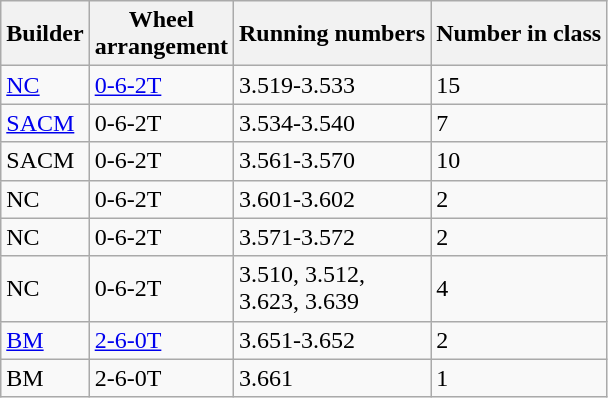<table class="wikitable">
<tr>
<th>Builder</th>
<th>Wheel<br>arrangement</th>
<th>Running numbers</th>
<th>Number in class</th>
</tr>
<tr>
<td><a href='#'>NC</a></td>
<td><a href='#'>0-6-2T</a></td>
<td>3.519-3.533</td>
<td>15</td>
</tr>
<tr>
<td><a href='#'>SACM</a></td>
<td>0-6-2T</td>
<td>3.534-3.540</td>
<td>7</td>
</tr>
<tr>
<td>SACM</td>
<td>0-6-2T</td>
<td>3.561-3.570</td>
<td>10</td>
</tr>
<tr>
<td>NC</td>
<td>0-6-2T</td>
<td>3.601-3.602</td>
<td>2</td>
</tr>
<tr>
<td>NC</td>
<td>0-6-2T</td>
<td>3.571-3.572</td>
<td>2</td>
</tr>
<tr>
<td>NC</td>
<td>0-6-2T</td>
<td>3.510, 3.512,<br>3.623, 3.639</td>
<td>4</td>
</tr>
<tr>
<td><a href='#'>BM</a></td>
<td><a href='#'>2-6-0T</a></td>
<td>3.651-3.652</td>
<td>2</td>
</tr>
<tr>
<td>BM</td>
<td>2-6-0T</td>
<td>3.661</td>
<td>1</td>
</tr>
</table>
